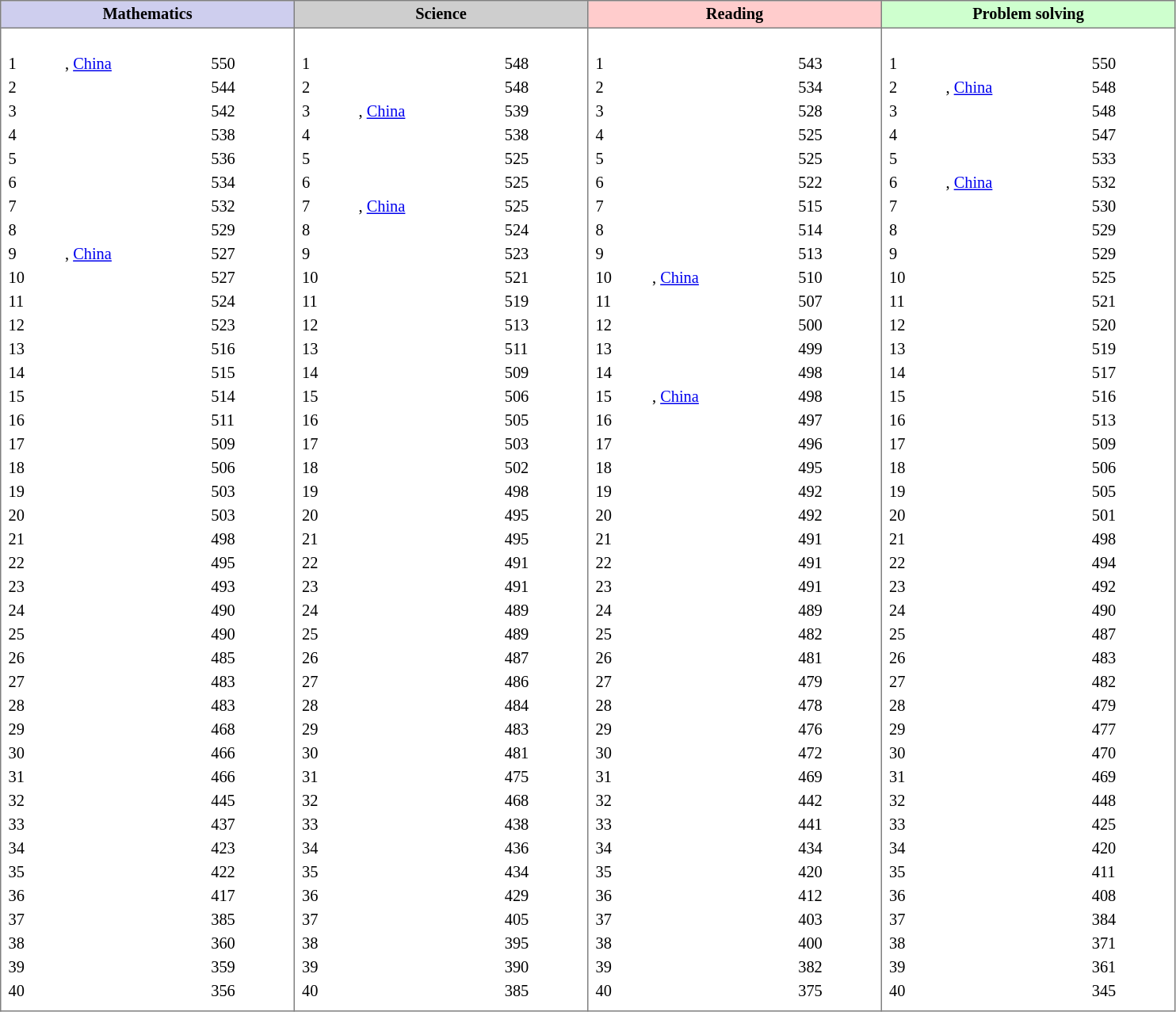<table cellpadding="3" align="left" cellspacing="0" border="1" style="border: gray solid 1px; border-collapse:collapse; font-size:85%;">
<tr>
<th bgcolor="#CECEEE">Mathematics</th>
<th bgcolor="#CECECE">Science</th>
<th bgcolor="#FFCCCC">Reading</th>
<th bgcolor="#CEFFCE">Problem solving</th>
</tr>
<tr>
<td><br><table width=240>
<tr>
<td>1</td>
<td>, <a href='#'>China</a></td>
<td>550</td>
</tr>
<tr>
<td>2</td>
<td><strong></strong></td>
<td>544</td>
</tr>
<tr>
<td>3</td>
<td><strong></strong></td>
<td>542</td>
</tr>
<tr>
<td>4</td>
<td><strong></strong></td>
<td>538</td>
</tr>
<tr>
<td>5</td>
<td></td>
<td>536</td>
</tr>
<tr>
<td>6</td>
<td><strong></strong></td>
<td>534</td>
</tr>
<tr>
<td>7</td>
<td><strong></strong></td>
<td>532</td>
</tr>
<tr>
<td>8</td>
<td><strong></strong></td>
<td>529</td>
</tr>
<tr>
<td>9</td>
<td>, <a href='#'>China</a></td>
<td>527</td>
</tr>
<tr>
<td>10</td>
<td><strong></strong></td>
<td>527</td>
</tr>
<tr>
<td>11</td>
<td><strong></strong></td>
<td>524</td>
</tr>
<tr>
<td>12</td>
<td><strong></strong></td>
<td>523</td>
</tr>
<tr>
<td>13</td>
<td><strong></strong></td>
<td>516</td>
</tr>
<tr>
<td>14</td>
<td><strong></strong></td>
<td>515</td>
</tr>
<tr>
<td>15</td>
<td><strong></strong></td>
<td>514</td>
</tr>
<tr>
<td>16</td>
<td><strong></strong></td>
<td>511</td>
</tr>
<tr>
<td>17</td>
<td><strong></strong></td>
<td>509</td>
</tr>
<tr>
<td>18</td>
<td><strong></strong></td>
<td>506</td>
</tr>
<tr>
<td>19</td>
<td><strong></strong></td>
<td>503</td>
</tr>
<tr>
<td>20</td>
<td><strong></strong></td>
<td>503</td>
</tr>
<tr>
<td>21</td>
<td><strong></strong></td>
<td>498</td>
</tr>
<tr>
<td>22</td>
<td><strong></strong></td>
<td>495</td>
</tr>
<tr>
<td>23</td>
<td><strong></strong></td>
<td>493</td>
</tr>
<tr>
<td>24</td>
<td><strong></strong></td>
<td>490</td>
</tr>
<tr>
<td>25</td>
<td><strong></strong></td>
<td>490</td>
</tr>
<tr>
<td>26</td>
<td><strong></strong></td>
<td>485</td>
</tr>
<tr>
<td>27</td>
<td></td>
<td>483</td>
</tr>
<tr>
<td>28</td>
<td><strong></strong></td>
<td>483</td>
</tr>
<tr>
<td>29</td>
<td></td>
<td>468</td>
</tr>
<tr>
<td>30</td>
<td><strong></strong></td>
<td>466</td>
</tr>
<tr>
<td>31</td>
<td><strong></strong></td>
<td>466</td>
</tr>
<tr>
<td>32</td>
<td><strong></strong></td>
<td>445</td>
</tr>
<tr>
<td>33</td>
<td></td>
<td>437</td>
</tr>
<tr>
<td>34</td>
<td><strong></strong></td>
<td>423</td>
</tr>
<tr>
<td>35</td>
<td></td>
<td>422</td>
</tr>
<tr>
<td>36</td>
<td></td>
<td>417</td>
</tr>
<tr>
<td>37</td>
<td><strong></strong></td>
<td>385</td>
</tr>
<tr>
<td>38</td>
<td></td>
<td>360</td>
</tr>
<tr>
<td>39</td>
<td></td>
<td>359</td>
</tr>
<tr>
<td>40</td>
<td></td>
<td>356</td>
</tr>
<tr>
</tr>
</table>
</td>
<td><br><table width=240>
<tr>
<td>1</td>
<td><strong></strong></td>
<td>548</td>
</tr>
<tr>
<td>2</td>
<td><strong></strong></td>
<td>548</td>
</tr>
<tr>
<td>3</td>
<td>, <a href='#'>China</a></td>
<td>539</td>
</tr>
<tr>
<td>4</td>
<td><strong></strong></td>
<td>538</td>
</tr>
<tr>
<td>5</td>
<td></td>
<td>525</td>
</tr>
<tr>
<td>6</td>
<td><strong></strong></td>
<td>525</td>
</tr>
<tr>
<td>7</td>
<td>, <a href='#'>China</a></td>
<td>525</td>
</tr>
<tr>
<td>8</td>
<td><strong></strong></td>
<td>524</td>
</tr>
<tr>
<td>9</td>
<td><strong></strong></td>
<td>523</td>
</tr>
<tr>
<td>10</td>
<td><strong></strong></td>
<td>521</td>
</tr>
<tr>
<td>11</td>
<td><strong></strong></td>
<td>519</td>
</tr>
<tr>
<td>12</td>
<td><strong></strong></td>
<td>513</td>
</tr>
<tr>
<td>13</td>
<td><strong></strong></td>
<td>511</td>
</tr>
<tr>
<td>14</td>
<td><strong></strong></td>
<td>509</td>
</tr>
<tr>
<td>15</td>
<td><strong></strong></td>
<td>506</td>
</tr>
<tr>
<td>16</td>
<td><strong></strong></td>
<td>505</td>
</tr>
<tr>
<td>17</td>
<td><strong></strong></td>
<td>503</td>
</tr>
<tr>
<td>18</td>
<td><strong></strong></td>
<td>502</td>
</tr>
<tr>
<td>19</td>
<td><strong></strong></td>
<td>498</td>
</tr>
<tr>
<td>20</td>
<td><strong></strong></td>
<td>495</td>
</tr>
<tr>
<td>21</td>
<td><strong></strong></td>
<td>495</td>
</tr>
<tr>
<td>22</td>
<td><strong></strong></td>
<td>491</td>
</tr>
<tr>
<td>23</td>
<td><strong></strong></td>
<td>491</td>
</tr>
<tr>
<td>24</td>
<td></td>
<td>489</td>
</tr>
<tr>
<td>25</td>
<td></td>
<td>489</td>
</tr>
<tr>
<td>26</td>
<td><strong></strong></td>
<td>487</td>
</tr>
<tr>
<td>27</td>
<td><strong></strong></td>
<td>486</td>
</tr>
<tr>
<td>28</td>
<td><strong></strong></td>
<td>484</td>
</tr>
<tr>
<td>29</td>
<td><strong></strong></td>
<td>483</td>
</tr>
<tr>
<td>30</td>
<td><strong></strong></td>
<td>481</td>
</tr>
<tr>
<td>31</td>
<td><strong></strong></td>
<td>475</td>
</tr>
<tr>
<td>32</td>
<td><strong></strong></td>
<td>468</td>
</tr>
<tr>
<td>33</td>
<td></td>
<td>438</td>
</tr>
<tr>
<td>34</td>
<td></td>
<td>436</td>
</tr>
<tr>
<td>35</td>
<td><strong></strong></td>
<td>434</td>
</tr>
<tr>
<td>36</td>
<td></td>
<td>429</td>
</tr>
<tr>
<td>37</td>
<td><strong></strong></td>
<td>405</td>
</tr>
<tr>
<td>38</td>
<td></td>
<td>395</td>
</tr>
<tr>
<td>39</td>
<td></td>
<td>390</td>
</tr>
<tr>
<td>40</td>
<td></td>
<td>385</td>
</tr>
<tr>
</tr>
</table>
</td>
<td><br><table width=240>
<tr>
<td>1</td>
<td><strong></strong></td>
<td>543</td>
</tr>
<tr>
<td>2</td>
<td><strong></strong></td>
<td>534</td>
</tr>
<tr>
<td>3</td>
<td><strong></strong></td>
<td>528</td>
</tr>
<tr>
<td>4</td>
<td><strong></strong></td>
<td>525</td>
</tr>
<tr>
<td>5</td>
<td></td>
<td>525</td>
</tr>
<tr>
<td>6</td>
<td><strong></strong></td>
<td>522</td>
</tr>
<tr>
<td>7</td>
<td><strong></strong></td>
<td>515</td>
</tr>
<tr>
<td>8</td>
<td><strong></strong></td>
<td>514</td>
</tr>
<tr>
<td>9</td>
<td><strong></strong></td>
<td>513</td>
</tr>
<tr>
<td>10</td>
<td>, <a href='#'>China</a></td>
<td>510</td>
</tr>
<tr>
<td>11</td>
<td><strong></strong></td>
<td>507</td>
</tr>
<tr>
<td>12</td>
<td><strong></strong></td>
<td>500</td>
</tr>
<tr>
<td>13</td>
<td><strong></strong></td>
<td>499</td>
</tr>
<tr>
<td>14</td>
<td><strong></strong></td>
<td>498</td>
</tr>
<tr>
<td>15</td>
<td>, <a href='#'>China</a></td>
<td>498</td>
</tr>
<tr>
<td>16</td>
<td><strong></strong></td>
<td>497</td>
</tr>
<tr>
<td>17</td>
<td><strong></strong></td>
<td>496</td>
</tr>
<tr>
<td>18</td>
<td><strong></strong></td>
<td>495</td>
</tr>
<tr>
<td>19</td>
<td><strong></strong></td>
<td>492</td>
</tr>
<tr>
<td>20</td>
<td><strong></strong></td>
<td>492</td>
</tr>
<tr>
<td>21</td>
<td><strong></strong></td>
<td>491</td>
</tr>
<tr>
<td>22</td>
<td><strong></strong></td>
<td>491</td>
</tr>
<tr>
<td>23</td>
<td></td>
<td>491</td>
</tr>
<tr>
<td>24</td>
<td><strong></strong></td>
<td>489</td>
</tr>
<tr>
<td>25</td>
<td><strong></strong></td>
<td>482</td>
</tr>
<tr>
<td>26</td>
<td><strong></strong></td>
<td>481</td>
</tr>
<tr>
<td>27</td>
<td><strong></strong></td>
<td>479</td>
</tr>
<tr>
<td>28</td>
<td><strong></strong></td>
<td>478</td>
</tr>
<tr>
<td>29</td>
<td><strong></strong></td>
<td>476</td>
</tr>
<tr>
<td>30</td>
<td><strong></strong></td>
<td>472</td>
</tr>
<tr>
<td>31</td>
<td><strong></strong></td>
<td>469</td>
</tr>
<tr>
<td>32</td>
<td></td>
<td>442</td>
</tr>
<tr>
<td>33</td>
<td><strong></strong></td>
<td>441</td>
</tr>
<tr>
<td>34</td>
<td></td>
<td>434</td>
</tr>
<tr>
<td>35</td>
<td></td>
<td>420</td>
</tr>
<tr>
<td>36</td>
<td></td>
<td>412</td>
</tr>
<tr>
<td>37</td>
<td></td>
<td>403</td>
</tr>
<tr>
<td>38</td>
<td><strong></strong></td>
<td>400</td>
</tr>
<tr>
<td>39</td>
<td></td>
<td>382</td>
</tr>
<tr>
<td>40</td>
<td></td>
<td>375</td>
</tr>
<tr>
</tr>
</table>
</td>
<td><br><table width=240>
<tr>
<td>1</td>
<td><strong></strong></td>
<td>550</td>
</tr>
<tr>
<td>2</td>
<td>, <a href='#'>China</a></td>
<td>548</td>
</tr>
<tr>
<td>3</td>
<td><strong></strong></td>
<td>548</td>
</tr>
<tr>
<td>4</td>
<td><strong></strong></td>
<td>547</td>
</tr>
<tr>
<td>5</td>
<td><strong></strong></td>
<td>533</td>
</tr>
<tr>
<td>6</td>
<td>, <a href='#'>China</a></td>
<td>532</td>
</tr>
<tr>
<td>7</td>
<td><strong></strong></td>
<td>530</td>
</tr>
<tr>
<td>8</td>
<td></td>
<td>529</td>
</tr>
<tr>
<td>9</td>
<td><strong></strong></td>
<td>529</td>
</tr>
<tr>
<td>10</td>
<td><strong></strong></td>
<td>525</td>
</tr>
<tr>
<td>11</td>
<td><strong></strong></td>
<td>521</td>
</tr>
<tr>
<td>12</td>
<td><strong></strong></td>
<td>520</td>
</tr>
<tr>
<td>13</td>
<td><strong></strong></td>
<td>519</td>
</tr>
<tr>
<td>14</td>
<td><strong></strong></td>
<td>517</td>
</tr>
<tr>
<td>15</td>
<td><strong></strong></td>
<td>516</td>
</tr>
<tr>
<td>16</td>
<td><strong></strong></td>
<td>513</td>
</tr>
<tr>
<td>17</td>
<td><strong></strong></td>
<td>509</td>
</tr>
<tr>
<td>18</td>
<td><strong></strong></td>
<td>506</td>
</tr>
<tr>
<td>19</td>
<td><strong></strong></td>
<td>505</td>
</tr>
<tr>
<td>20</td>
<td><strong></strong></td>
<td>501</td>
</tr>
<tr>
<td>21</td>
<td><strong></strong></td>
<td>498</td>
</tr>
<tr>
<td>22</td>
<td><strong></strong></td>
<td>494</td>
</tr>
<tr>
<td>23</td>
<td><strong></strong></td>
<td>492</td>
</tr>
<tr>
<td>24</td>
<td><strong></strong></td>
<td>490</td>
</tr>
<tr>
<td>25</td>
<td><strong></strong></td>
<td>487</td>
</tr>
<tr>
<td>26</td>
<td></td>
<td>483</td>
</tr>
<tr>
<td>27</td>
<td><strong></strong></td>
<td>482</td>
</tr>
<tr>
<td>28</td>
<td></td>
<td>479</td>
</tr>
<tr>
<td>29</td>
<td><strong></strong></td>
<td>477</td>
</tr>
<tr>
<td>30</td>
<td><strong></strong></td>
<td>470</td>
</tr>
<tr>
<td>31</td>
<td><strong></strong></td>
<td>469</td>
</tr>
<tr>
<td>32</td>
<td><strong></strong></td>
<td>448</td>
</tr>
<tr>
<td>33</td>
<td></td>
<td>425</td>
</tr>
<tr>
<td>34</td>
<td></td>
<td>420</td>
</tr>
<tr>
<td>35</td>
<td></td>
<td>411</td>
</tr>
<tr>
<td>36</td>
<td><strong></strong></td>
<td>408</td>
</tr>
<tr>
<td>37</td>
<td><strong></strong></td>
<td>384</td>
</tr>
<tr>
<td>38</td>
<td></td>
<td>371</td>
</tr>
<tr>
<td>39</td>
<td></td>
<td>361</td>
</tr>
<tr>
<td>40</td>
<td></td>
<td>345</td>
</tr>
<tr>
</tr>
</table>
</td>
</tr>
</table>
